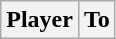<table class="wikitable">
<tr>
<th>Player</th>
<th>To</th>
</tr>
</table>
